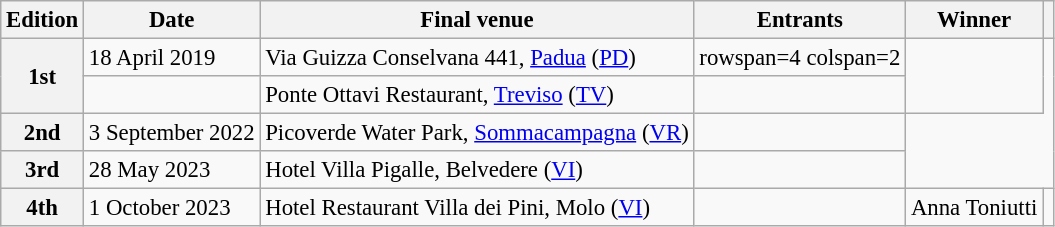<table class="wikitable defaultcenter col2left col3left col5left" style="font-size:95%;">
<tr>
<th>Edition</th>
<th>Date</th>
<th>Final venue</th>
<th>Entrants</th>
<th>Winner</th>
<th></th>
</tr>
<tr>
<th rowspan=2>1st</th>
<td>18 April 2019</td>
<td>Via Guizza Conselvana 441, <a href='#'>Padua</a> (<a href='#'>PD</a>)</td>
<td>rowspan=4 colspan=2 </td>
<td rowspan=2></td>
</tr>
<tr>
<td></td>
<td>Ponte Ottavi Restaurant, <a href='#'>Treviso</a> (<a href='#'>TV</a>)</td>
</tr>
<tr>
<th>2nd</th>
<td>3 September 2022</td>
<td>Picoverde Water Park, <a href='#'>Sommacampagna</a> (<a href='#'>VR</a>)</td>
<td></td>
</tr>
<tr>
<th>3rd</th>
<td>28 May 2023</td>
<td>Hotel Villa Pigalle, Belvedere (<a href='#'>VI</a>)</td>
<td></td>
</tr>
<tr>
<th>4th</th>
<td>1 October 2023</td>
<td>Hotel Restaurant Villa dei Pini, Molo (<a href='#'>VI</a>)</td>
<td></td>
<td>Anna Toniutti</td>
<td></td>
</tr>
</table>
